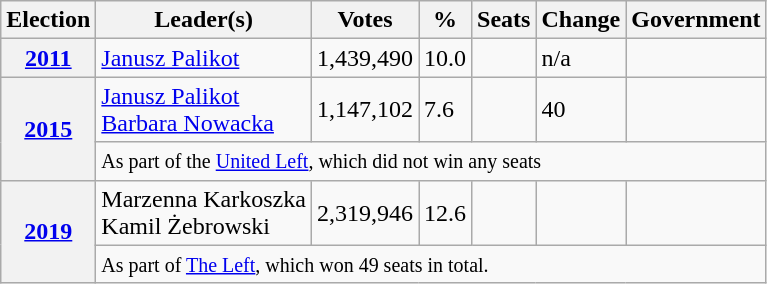<table class="wikitable">
<tr>
<th>Election</th>
<th>Leader(s)</th>
<th>Votes</th>
<th>%</th>
<th>Seats</th>
<th>Change</th>
<th>Government</th>
</tr>
<tr>
<th><a href='#'>2011</a></th>
<td><a href='#'>Janusz Palikot</a></td>
<td>1,439,490</td>
<td>10.0</td>
<td></td>
<td>n/a</td>
<td></td>
</tr>
<tr>
<th rowspan="2"><a href='#'>2015</a></th>
<td><a href='#'>Janusz Palikot</a> <br> <a href='#'>Barbara Nowacka</a></td>
<td>1,147,102</td>
<td>7.6</td>
<td></td>
<td> 40</td>
<td></td>
</tr>
<tr>
<td colspan="6"><small>As part of the <a href='#'>United Left</a>, which did not win any seats</small></td>
</tr>
<tr>
<th rowspan="2"><a href='#'>2019</a></th>
<td>Marzenna Karkoszka <br> Kamil Żebrowski</td>
<td>2,319,946</td>
<td>12.6</td>
<td></td>
<td></td>
<td></td>
</tr>
<tr>
<td colspan="6"><small>As part of <a href='#'>The Left</a>, which won 49 seats in total.</small></td>
</tr>
</table>
